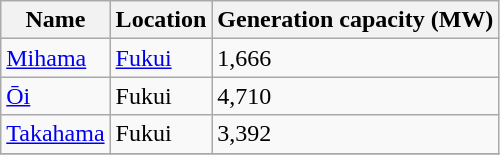<table class="wikitable">
<tr>
<th>Name</th>
<th>Location</th>
<th>Generation capacity (MW)</th>
</tr>
<tr>
<td><a href='#'>Mihama</a></td>
<td><a href='#'>Fukui</a></td>
<td>1,666</td>
</tr>
<tr>
<td><a href='#'>Ōi</a></td>
<td>Fukui</td>
<td>4,710</td>
</tr>
<tr>
<td><a href='#'>Takahama</a></td>
<td>Fukui</td>
<td>3,392</td>
</tr>
<tr>
</tr>
</table>
